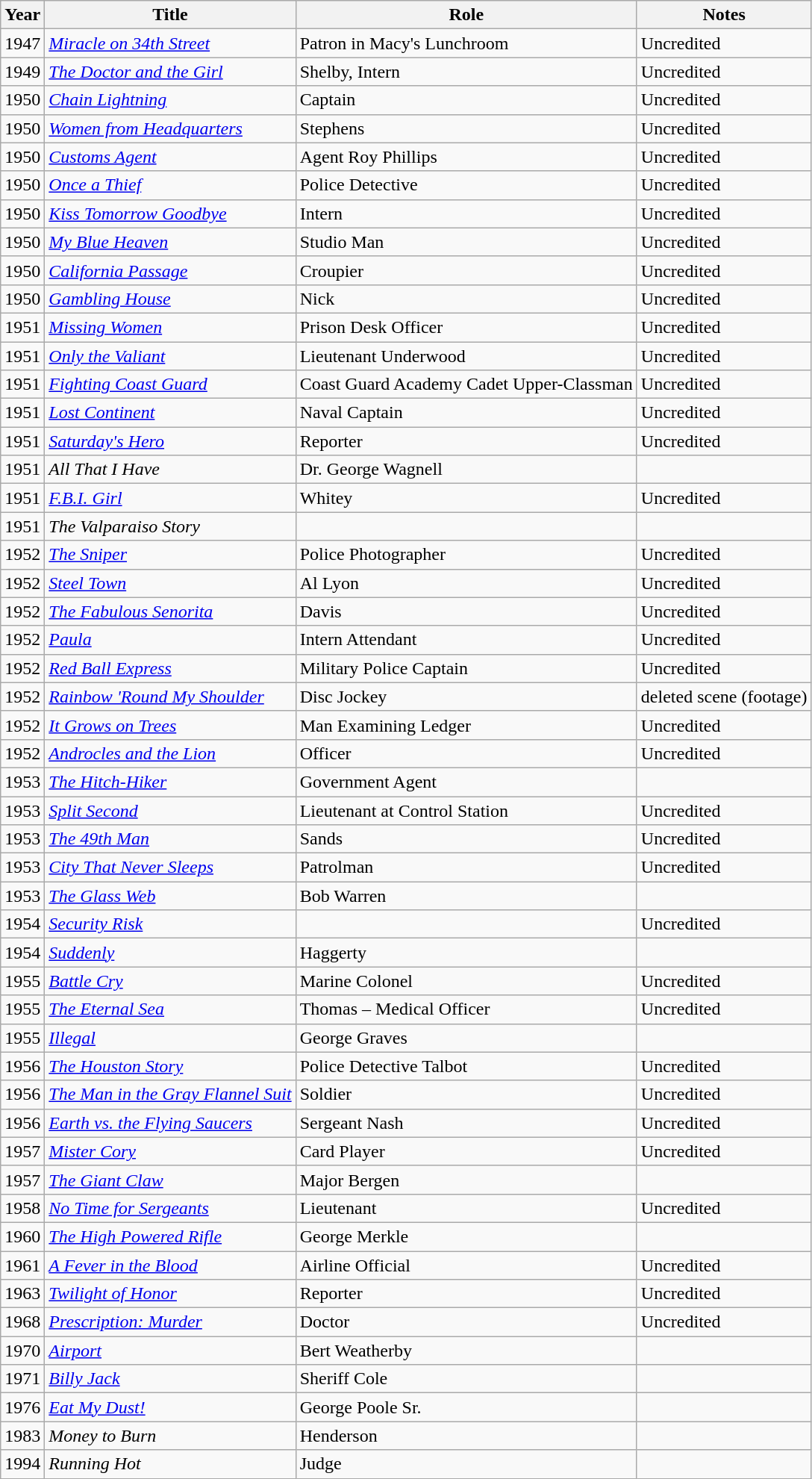<table class="wikitable">
<tr>
<th>Year</th>
<th>Title</th>
<th>Role</th>
<th>Notes</th>
</tr>
<tr>
<td>1947</td>
<td><em><a href='#'>Miracle on 34th Street</a></em></td>
<td>Patron in Macy's Lunchroom</td>
<td>Uncredited</td>
</tr>
<tr>
<td>1949</td>
<td><em><a href='#'>The Doctor and the Girl</a></em></td>
<td>Shelby, Intern</td>
<td>Uncredited</td>
</tr>
<tr>
<td>1950</td>
<td><em><a href='#'>Chain Lightning</a></em></td>
<td>Captain</td>
<td>Uncredited</td>
</tr>
<tr>
<td>1950</td>
<td><em><a href='#'>Women from Headquarters</a></em></td>
<td>Stephens</td>
<td>Uncredited</td>
</tr>
<tr>
<td>1950</td>
<td><em><a href='#'>Customs Agent</a></em></td>
<td>Agent Roy Phillips</td>
<td>Uncredited</td>
</tr>
<tr>
<td>1950</td>
<td><em><a href='#'>Once a Thief</a></em></td>
<td>Police Detective</td>
<td>Uncredited</td>
</tr>
<tr>
<td>1950</td>
<td><em><a href='#'>Kiss Tomorrow Goodbye</a></em></td>
<td>Intern</td>
<td>Uncredited</td>
</tr>
<tr>
<td>1950</td>
<td><em><a href='#'>My Blue Heaven</a></em></td>
<td>Studio Man</td>
<td>Uncredited</td>
</tr>
<tr>
<td>1950</td>
<td><em><a href='#'>California Passage</a></em></td>
<td>Croupier</td>
<td>Uncredited</td>
</tr>
<tr>
<td>1950</td>
<td><em><a href='#'>Gambling House</a></em></td>
<td>Nick</td>
<td>Uncredited</td>
</tr>
<tr>
<td>1951</td>
<td><em><a href='#'>Missing Women</a></em></td>
<td>Prison Desk Officer</td>
<td>Uncredited</td>
</tr>
<tr>
<td>1951</td>
<td><em><a href='#'>Only the Valiant</a></em></td>
<td>Lieutenant Underwood</td>
<td>Uncredited</td>
</tr>
<tr>
<td>1951</td>
<td><em><a href='#'>Fighting Coast Guard</a></em></td>
<td>Coast Guard Academy Cadet Upper-Classman</td>
<td>Uncredited</td>
</tr>
<tr>
<td>1951</td>
<td><em><a href='#'>Lost Continent</a></em></td>
<td>Naval Captain</td>
<td>Uncredited</td>
</tr>
<tr>
<td>1951</td>
<td><em><a href='#'>Saturday's Hero</a></em></td>
<td>Reporter</td>
<td>Uncredited</td>
</tr>
<tr>
<td>1951</td>
<td><em>All That I Have</em></td>
<td>Dr. George Wagnell</td>
<td></td>
</tr>
<tr>
<td>1951</td>
<td><em><a href='#'>F.B.I. Girl</a></em></td>
<td>Whitey</td>
<td>Uncredited</td>
</tr>
<tr>
<td>1951</td>
<td><em>The Valparaiso Story</em></td>
<td></td>
<td></td>
</tr>
<tr>
<td>1952</td>
<td><em><a href='#'>The Sniper</a></em></td>
<td>Police Photographer</td>
<td>Uncredited</td>
</tr>
<tr>
<td>1952</td>
<td><em><a href='#'>Steel Town</a></em></td>
<td>Al Lyon</td>
<td>Uncredited</td>
</tr>
<tr>
<td>1952</td>
<td><em><a href='#'>The Fabulous Senorita</a></em></td>
<td>Davis</td>
<td>Uncredited</td>
</tr>
<tr>
<td>1952</td>
<td><em><a href='#'>Paula</a></em></td>
<td>Intern Attendant</td>
<td>Uncredited</td>
</tr>
<tr>
<td>1952</td>
<td><em><a href='#'>Red Ball Express</a></em></td>
<td>Military Police Captain</td>
<td>Uncredited</td>
</tr>
<tr>
<td>1952</td>
<td><em><a href='#'>Rainbow 'Round My Shoulder</a></em></td>
<td>Disc Jockey</td>
<td>deleted scene (footage)</td>
</tr>
<tr>
<td>1952</td>
<td><em><a href='#'>It Grows on Trees</a></em></td>
<td>Man Examining Ledger</td>
<td>Uncredited</td>
</tr>
<tr>
<td>1952</td>
<td><em><a href='#'>Androcles and the Lion</a></em></td>
<td>Officer</td>
<td>Uncredited</td>
</tr>
<tr>
<td>1953</td>
<td><em><a href='#'>The Hitch-Hiker</a></em></td>
<td>Government Agent</td>
<td></td>
</tr>
<tr>
<td>1953</td>
<td><em><a href='#'>Split Second</a></em></td>
<td>Lieutenant at Control Station</td>
<td>Uncredited</td>
</tr>
<tr>
<td>1953</td>
<td><em><a href='#'>The 49th Man</a></em></td>
<td>Sands</td>
<td>Uncredited</td>
</tr>
<tr>
<td>1953</td>
<td><em><a href='#'>City That Never Sleeps</a></em></td>
<td>Patrolman</td>
<td>Uncredited</td>
</tr>
<tr>
<td>1953</td>
<td><em><a href='#'>The Glass Web</a></em></td>
<td>Bob Warren</td>
<td></td>
</tr>
<tr>
<td>1954</td>
<td><em><a href='#'>Security Risk</a></em></td>
<td></td>
<td>Uncredited</td>
</tr>
<tr>
<td>1954</td>
<td><em><a href='#'>Suddenly</a></em></td>
<td>Haggerty</td>
<td></td>
</tr>
<tr>
<td>1955</td>
<td><em><a href='#'>Battle Cry</a></em></td>
<td>Marine Colonel</td>
<td>Uncredited</td>
</tr>
<tr>
<td>1955</td>
<td><em><a href='#'>The Eternal Sea</a></em></td>
<td>Thomas – Medical Officer</td>
<td>Uncredited</td>
</tr>
<tr>
<td>1955</td>
<td><em><a href='#'>Illegal</a></em></td>
<td>George Graves</td>
<td></td>
</tr>
<tr>
<td>1956</td>
<td><em><a href='#'>The Houston Story</a></em></td>
<td>Police Detective Talbot</td>
<td>Uncredited</td>
</tr>
<tr>
<td>1956</td>
<td><em><a href='#'>The Man in the Gray Flannel Suit</a></em></td>
<td>Soldier</td>
<td>Uncredited</td>
</tr>
<tr>
<td>1956</td>
<td><em><a href='#'>Earth vs. the Flying Saucers</a></em></td>
<td>Sergeant Nash</td>
<td>Uncredited</td>
</tr>
<tr>
<td>1957</td>
<td><em><a href='#'>Mister Cory</a></em></td>
<td>Card Player</td>
<td>Uncredited</td>
</tr>
<tr>
<td>1957</td>
<td><em><a href='#'>The Giant Claw</a></em></td>
<td>Major Bergen</td>
<td></td>
</tr>
<tr>
<td>1958</td>
<td><em><a href='#'>No Time for Sergeants</a></em></td>
<td>Lieutenant</td>
<td>Uncredited</td>
</tr>
<tr>
<td>1960</td>
<td><em><a href='#'>The High Powered Rifle</a></em></td>
<td>George Merkle</td>
<td></td>
</tr>
<tr>
<td>1961</td>
<td><em><a href='#'>A Fever in the Blood</a></em></td>
<td>Airline Official</td>
<td>Uncredited</td>
</tr>
<tr>
<td>1963</td>
<td><em><a href='#'>Twilight of Honor</a></em></td>
<td>Reporter</td>
<td>Uncredited</td>
</tr>
<tr>
<td>1968</td>
<td><em><a href='#'>Prescription: Murder</a></em></td>
<td>Doctor</td>
<td>Uncredited</td>
</tr>
<tr>
<td>1970</td>
<td><em><a href='#'>Airport</a></em></td>
<td>Bert Weatherby</td>
<td></td>
</tr>
<tr>
<td>1971</td>
<td><em><a href='#'>Billy Jack</a></em></td>
<td>Sheriff Cole</td>
<td></td>
</tr>
<tr>
<td>1976</td>
<td><em><a href='#'>Eat My Dust!</a></em></td>
<td>George Poole Sr.</td>
<td></td>
</tr>
<tr>
<td>1983</td>
<td><em>Money to Burn</em></td>
<td>Henderson</td>
<td></td>
</tr>
<tr>
<td>1994</td>
<td><em>Running Hot</em></td>
<td>Judge</td>
<td></td>
</tr>
</table>
